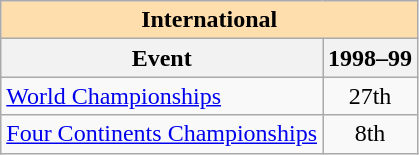<table class="wikitable" style="text-align:center">
<tr>
<th style="background-color: #ffdead; " colspan=2 align=center>International</th>
</tr>
<tr>
<th>Event</th>
<th>1998–99</th>
</tr>
<tr>
<td align=left><a href='#'>World Championships</a></td>
<td>27th</td>
</tr>
<tr>
<td align=left><a href='#'>Four Continents Championships</a></td>
<td>8th</td>
</tr>
</table>
